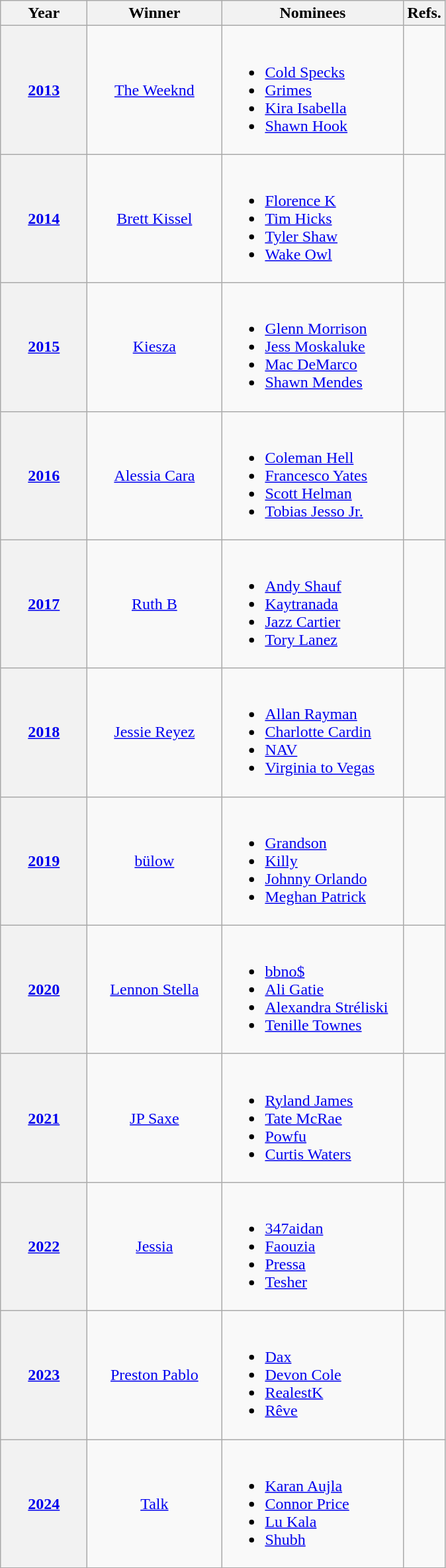<table class="wikitable sortable">
<tr>
<th scope="col" style="width:5em;">Year</th>
<th scope="col" style="width:8em;">Winner</th>
<th scope="col" style="width:11em;" class="unsortable">Nominees</th>
<th scope="col" class="unsortable">Refs.</th>
</tr>
<tr>
<th scope="row"><a href='#'>2013</a></th>
<td align="center"><a href='#'>The Weeknd</a></td>
<td><br><ul><li><a href='#'>Cold Specks</a></li><li><a href='#'>Grimes</a></li><li><a href='#'>Kira Isabella</a></li><li><a href='#'>Shawn Hook</a></li></ul></td>
<td align="center"></td>
</tr>
<tr>
<th scope="row"><a href='#'>2014</a></th>
<td align="center"><a href='#'>Brett Kissel</a></td>
<td><br><ul><li><a href='#'>Florence K</a></li><li><a href='#'>Tim Hicks</a></li><li><a href='#'>Tyler Shaw</a></li><li><a href='#'>Wake Owl</a></li></ul></td>
<td align="center"></td>
</tr>
<tr>
<th scope="row"><a href='#'>2015</a></th>
<td align="center"><a href='#'>Kiesza</a></td>
<td><br><ul><li><a href='#'>Glenn Morrison</a></li><li><a href='#'>Jess Moskaluke</a></li><li><a href='#'>Mac DeMarco</a></li><li><a href='#'>Shawn Mendes</a></li></ul></td>
<td align="center"></td>
</tr>
<tr>
<th scope="row"><a href='#'>2016</a></th>
<td align="center"><a href='#'>Alessia Cara</a></td>
<td><br><ul><li><a href='#'>Coleman Hell</a></li><li><a href='#'>Francesco Yates</a></li><li><a href='#'>Scott Helman</a></li><li><a href='#'>Tobias Jesso Jr.</a></li></ul></td>
<td align="center"></td>
</tr>
<tr>
<th scope="row"><a href='#'>2017</a></th>
<td align="center"><a href='#'>Ruth B</a></td>
<td><br><ul><li><a href='#'>Andy Shauf</a></li><li><a href='#'>Kaytranada</a></li><li><a href='#'>Jazz Cartier</a></li><li><a href='#'>Tory Lanez</a></li></ul></td>
<td align="center"></td>
</tr>
<tr>
<th scope="row"><a href='#'>2018</a></th>
<td align="center"><a href='#'>Jessie Reyez</a></td>
<td><br><ul><li><a href='#'>Allan Rayman</a></li><li><a href='#'>Charlotte Cardin</a></li><li><a href='#'>NAV</a></li><li><a href='#'>Virginia to Vegas</a></li></ul></td>
<td align="center"></td>
</tr>
<tr>
<th scope="row"><a href='#'>2019</a></th>
<td align="center"><a href='#'>bülow</a></td>
<td><br><ul><li><a href='#'>Grandson</a></li><li><a href='#'>Killy</a></li><li><a href='#'>Johnny Orlando</a></li><li><a href='#'>Meghan Patrick</a></li></ul></td>
<td align="center"></td>
</tr>
<tr>
<th style="text-align:center;" scope="row"><a href='#'>2020</a></th>
<td align=center><a href='#'>Lennon Stella</a></td>
<td><br><ul><li><a href='#'>bbno$</a></li><li><a href='#'>Ali Gatie</a></li><li><a href='#'>Alexandra Stréliski</a></li><li><a href='#'>Tenille Townes</a></li></ul></td>
<td align="center"></td>
</tr>
<tr>
<th style="text-align:center;" scope="row"><a href='#'>2021</a></th>
<td align=center><a href='#'>JP Saxe</a></td>
<td><br><ul><li><a href='#'>Ryland James</a></li><li><a href='#'>Tate McRae</a></li><li><a href='#'>Powfu</a></li><li><a href='#'>Curtis Waters</a></li></ul></td>
<td align="center"></td>
</tr>
<tr>
<th style="text-align:center;" scope="row"><a href='#'>2022</a></th>
<td align=center><a href='#'>Jessia</a></td>
<td><br><ul><li><a href='#'>347aidan</a></li><li><a href='#'>Faouzia</a></li><li><a href='#'>Pressa</a></li><li><a href='#'>Tesher</a></li></ul></td>
<td align="center"></td>
</tr>
<tr>
<th scope="row"><a href='#'>2023</a></th>
<td align=center><a href='#'>Preston Pablo</a></td>
<td><br><ul><li><a href='#'>Dax</a></li><li><a href='#'>Devon Cole</a></li><li><a href='#'>RealestK</a></li><li><a href='#'>Rêve</a></li></ul></td>
<td align="center"></td>
</tr>
<tr>
<th scope="row"><a href='#'>2024</a></th>
<td align=center><a href='#'>Talk</a></td>
<td><br><ul><li><a href='#'>Karan Aujla</a></li><li><a href='#'>Connor Price</a></li><li><a href='#'>Lu Kala</a></li><li><a href='#'>Shubh</a></li></ul></td>
<td align="center"></td>
</tr>
</table>
